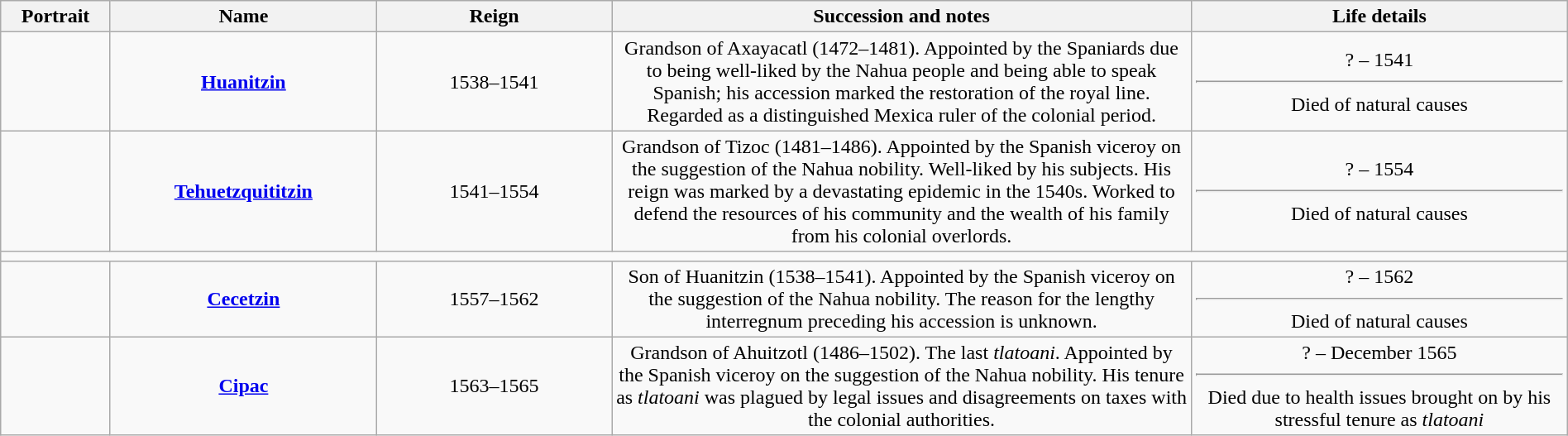<table class="wikitable" style="width:100%; text-align:center;">
<tr>
<th width="7%">Portrait</th>
<th width="17%">Name</th>
<th width="15%">Reign</th>
<th width="37%">Succession and notes</th>
<th width="24%">Life details</th>
</tr>
<tr>
<td></td>
<td><strong><a href='#'>Huanitzin</a></strong><br></td>
<td>1538–1541<br></td>
<td>Grandson of Axayacatl (1472–1481). Appointed by the Spaniards due to being well-liked by the Nahua people and being able to speak Spanish; his accession marked the restoration of the royal line. Regarded as a distinguished Mexica ruler of the colonial period.</td>
<td>? – 1541<hr>Died of natural causes</td>
</tr>
<tr>
<td></td>
<td><strong><a href='#'>Tehuetzquititzin</a></strong><br></td>
<td>1541–1554<br></td>
<td>Grandson of Tizoc (1481–1486). Appointed by the Spanish viceroy on the suggestion of the Nahua nobility. Well-liked by his subjects. His reign was marked by a devastating epidemic in the 1540s. Worked to defend the resources of his community and the wealth of his family from his colonial overlords.</td>
<td>? – 1554<hr>Died of natural causes</td>
</tr>
<tr>
<td colspan="5"></td>
</tr>
<tr>
<td></td>
<td><strong><a href='#'>Cecetzin</a></strong><br></td>
<td>1557–1562<br></td>
<td>Son of Huanitzin (1538–1541). Appointed by the Spanish viceroy on the suggestion of the Nahua nobility. The reason for the lengthy interregnum preceding his accession is unknown.</td>
<td>? – 1562<hr>Died of natural causes</td>
</tr>
<tr>
<td></td>
<td><strong><a href='#'>Cipac</a></strong><br></td>
<td>1563–1565<br></td>
<td>Grandson of Ahuitzotl (1486–1502). The last <em>tlatoani</em>. Appointed by the Spanish viceroy on the suggestion of the Nahua nobility. His tenure as <em>tlatoani</em> was plagued by legal issues and disagreements on taxes with the colonial authorities.</td>
<td>? – December 1565<hr>Died due to health issues brought on by his stressful tenure as <em>tlatoani</em></td>
</tr>
</table>
